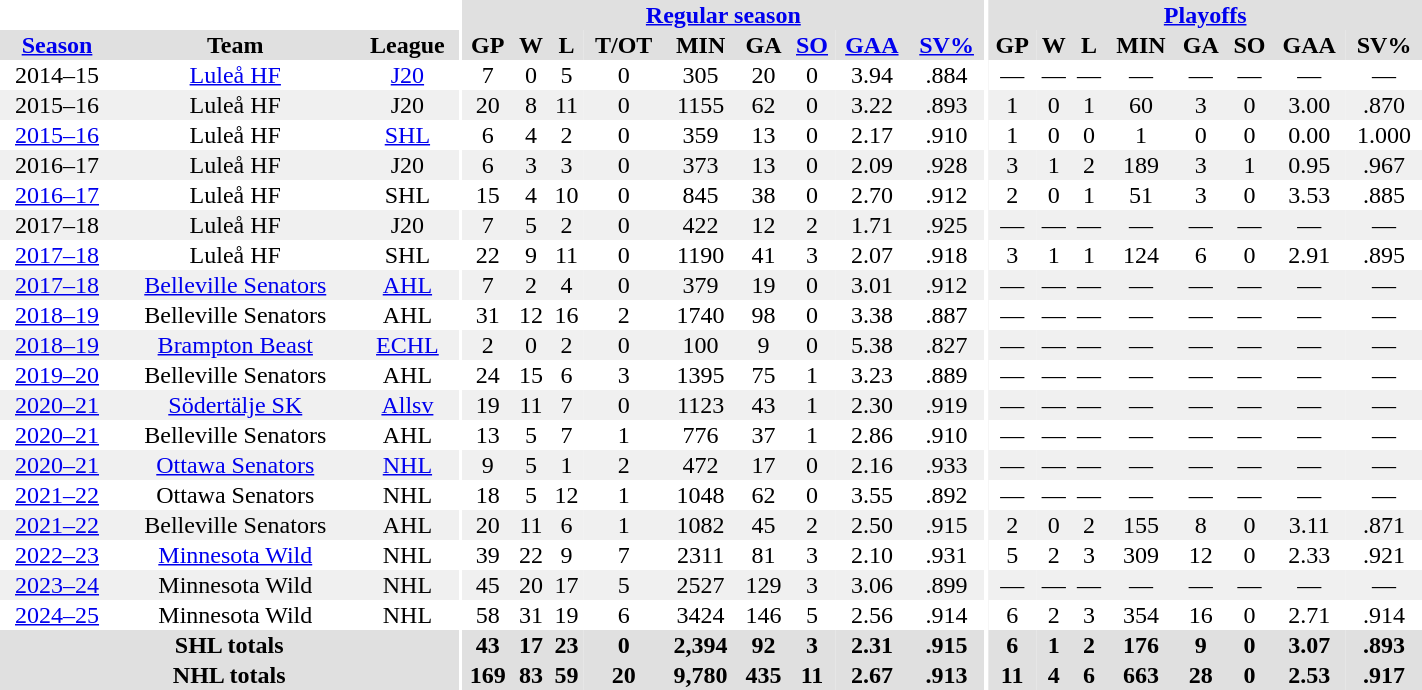<table border="0" cellpadding="1" cellspacing="0" ID="Table3" style="text-align:center; width:75%">
<tr style="background:#e0e0e0;">
<th colspan="3" style="background:#fff;"></th>
<th rowspan="99" style="background:#fff;"></th>
<th colspan="9" style="background:#e0e0e0;"><a href='#'>Regular season</a></th>
<th rowspan="99" style="background:#fff;"></th>
<th colspan="8" style="background:#e0e0e0;"><a href='#'>Playoffs</a></th>
</tr>
<tr bgcolor="#e0e0e0">
<th><a href='#'>Season</a></th>
<th>Team</th>
<th>League</th>
<th>GP</th>
<th>W</th>
<th>L</th>
<th>T/OT</th>
<th>MIN</th>
<th>GA</th>
<th><a href='#'>SO</a></th>
<th><a href='#'>GAA</a></th>
<th><a href='#'>SV%</a></th>
<th>GP</th>
<th>W</th>
<th>L</th>
<th>MIN</th>
<th>GA</th>
<th>SO</th>
<th>GAA</th>
<th>SV%</th>
</tr>
<tr>
<td>2014–15</td>
<td><a href='#'>Luleå HF</a></td>
<td><a href='#'>J20</a></td>
<td>7</td>
<td>0</td>
<td>5</td>
<td>0</td>
<td>305</td>
<td>20</td>
<td>0</td>
<td>3.94</td>
<td>.884</td>
<td>—</td>
<td>—</td>
<td>—</td>
<td>—</td>
<td>—</td>
<td>—</td>
<td>—</td>
<td>—</td>
</tr>
<tr bgcolor="#f0f0f0">
<td>2015–16</td>
<td>Luleå HF</td>
<td>J20</td>
<td>20</td>
<td>8</td>
<td>11</td>
<td>0</td>
<td>1155</td>
<td>62</td>
<td>0</td>
<td>3.22</td>
<td>.893</td>
<td>1</td>
<td>0</td>
<td>1</td>
<td>60</td>
<td>3</td>
<td>0</td>
<td>3.00</td>
<td>.870</td>
</tr>
<tr>
<td><a href='#'>2015–16</a></td>
<td>Luleå HF</td>
<td><a href='#'>SHL</a></td>
<td>6</td>
<td>4</td>
<td>2</td>
<td>0</td>
<td>359</td>
<td>13</td>
<td>0</td>
<td>2.17</td>
<td>.910</td>
<td>1</td>
<td>0</td>
<td>0</td>
<td>1</td>
<td>0</td>
<td>0</td>
<td>0.00</td>
<td>1.000</td>
</tr>
<tr bgcolor="#f0f0f0">
<td>2016–17</td>
<td>Luleå HF</td>
<td>J20</td>
<td>6</td>
<td>3</td>
<td>3</td>
<td>0</td>
<td>373</td>
<td>13</td>
<td>0</td>
<td>2.09</td>
<td>.928</td>
<td>3</td>
<td>1</td>
<td>2</td>
<td>189</td>
<td>3</td>
<td>1</td>
<td>0.95</td>
<td>.967</td>
</tr>
<tr>
<td><a href='#'>2016–17</a></td>
<td>Luleå HF</td>
<td>SHL</td>
<td>15</td>
<td>4</td>
<td>10</td>
<td>0</td>
<td>845</td>
<td>38</td>
<td>0</td>
<td>2.70</td>
<td>.912</td>
<td>2</td>
<td>0</td>
<td>1</td>
<td>51</td>
<td>3</td>
<td>0</td>
<td>3.53</td>
<td>.885</td>
</tr>
<tr bgcolor="#f0f0f0">
<td>2017–18</td>
<td>Luleå HF</td>
<td>J20</td>
<td>7</td>
<td>5</td>
<td>2</td>
<td>0</td>
<td>422</td>
<td>12</td>
<td>2</td>
<td>1.71</td>
<td>.925</td>
<td>—</td>
<td>—</td>
<td>—</td>
<td>—</td>
<td>—</td>
<td>—</td>
<td>—</td>
<td>—</td>
</tr>
<tr>
<td><a href='#'>2017–18</a></td>
<td>Luleå HF</td>
<td>SHL</td>
<td>22</td>
<td>9</td>
<td>11</td>
<td>0</td>
<td>1190</td>
<td>41</td>
<td>3</td>
<td>2.07</td>
<td>.918</td>
<td>3</td>
<td>1</td>
<td>1</td>
<td>124</td>
<td>6</td>
<td>0</td>
<td>2.91</td>
<td>.895</td>
</tr>
<tr bgcolor="#f0f0f0">
<td><a href='#'>2017–18</a></td>
<td><a href='#'>Belleville Senators</a></td>
<td><a href='#'>AHL</a></td>
<td>7</td>
<td>2</td>
<td>4</td>
<td>0</td>
<td>379</td>
<td>19</td>
<td>0</td>
<td>3.01</td>
<td>.912</td>
<td>—</td>
<td>—</td>
<td>—</td>
<td>—</td>
<td>—</td>
<td>—</td>
<td>—</td>
<td>—</td>
</tr>
<tr>
<td><a href='#'>2018–19</a></td>
<td>Belleville Senators</td>
<td>AHL</td>
<td>31</td>
<td>12</td>
<td>16</td>
<td>2</td>
<td>1740</td>
<td>98</td>
<td>0</td>
<td>3.38</td>
<td>.887</td>
<td>—</td>
<td>—</td>
<td>—</td>
<td>—</td>
<td>—</td>
<td>—</td>
<td>—</td>
<td>—</td>
</tr>
<tr bgcolor="#f0f0f0">
<td><a href='#'>2018–19</a></td>
<td><a href='#'>Brampton Beast</a></td>
<td><a href='#'>ECHL</a></td>
<td>2</td>
<td>0</td>
<td>2</td>
<td>0</td>
<td>100</td>
<td>9</td>
<td>0</td>
<td>5.38</td>
<td>.827</td>
<td>—</td>
<td>—</td>
<td>—</td>
<td>—</td>
<td>—</td>
<td>—</td>
<td>—</td>
<td>—</td>
</tr>
<tr>
<td><a href='#'>2019–20</a></td>
<td>Belleville Senators</td>
<td>AHL</td>
<td>24</td>
<td>15</td>
<td>6</td>
<td>3</td>
<td>1395</td>
<td>75</td>
<td>1</td>
<td>3.23</td>
<td>.889</td>
<td>—</td>
<td>—</td>
<td>—</td>
<td>—</td>
<td>—</td>
<td>—</td>
<td>—</td>
<td>—</td>
</tr>
<tr bgcolor="#f0f0f0">
<td><a href='#'>2020–21</a></td>
<td><a href='#'>Södertälje SK</a></td>
<td><a href='#'>Allsv</a></td>
<td>19</td>
<td>11</td>
<td>7</td>
<td>0</td>
<td>1123</td>
<td>43</td>
<td>1</td>
<td>2.30</td>
<td>.919</td>
<td>—</td>
<td>—</td>
<td>—</td>
<td>—</td>
<td>—</td>
<td>—</td>
<td>—</td>
<td>—</td>
</tr>
<tr>
<td><a href='#'>2020–21</a></td>
<td>Belleville Senators</td>
<td>AHL</td>
<td>13</td>
<td>5</td>
<td>7</td>
<td>1</td>
<td>776</td>
<td>37</td>
<td>1</td>
<td>2.86</td>
<td>.910</td>
<td>—</td>
<td>—</td>
<td>—</td>
<td>—</td>
<td>—</td>
<td>—</td>
<td>—</td>
<td>—</td>
</tr>
<tr bgcolor="#f0f0f0">
<td><a href='#'>2020–21</a></td>
<td><a href='#'>Ottawa Senators</a></td>
<td><a href='#'>NHL</a></td>
<td>9</td>
<td>5</td>
<td>1</td>
<td>2</td>
<td>472</td>
<td>17</td>
<td>0</td>
<td>2.16</td>
<td>.933</td>
<td>—</td>
<td>—</td>
<td>—</td>
<td>—</td>
<td>—</td>
<td>—</td>
<td>—</td>
<td>—</td>
</tr>
<tr>
<td><a href='#'>2021–22</a></td>
<td>Ottawa Senators</td>
<td>NHL</td>
<td>18</td>
<td>5</td>
<td>12</td>
<td>1</td>
<td>1048</td>
<td>62</td>
<td>0</td>
<td>3.55</td>
<td>.892</td>
<td>—</td>
<td>—</td>
<td>—</td>
<td>—</td>
<td>—</td>
<td>—</td>
<td>—</td>
<td>—</td>
</tr>
<tr bgcolor="#f0f0f0">
<td><a href='#'>2021–22</a></td>
<td>Belleville Senators</td>
<td>AHL</td>
<td>20</td>
<td>11</td>
<td>6</td>
<td>1</td>
<td>1082</td>
<td>45</td>
<td>2</td>
<td>2.50</td>
<td>.915</td>
<td>2</td>
<td>0</td>
<td>2</td>
<td>155</td>
<td>8</td>
<td>0</td>
<td>3.11</td>
<td>.871</td>
</tr>
<tr>
<td><a href='#'>2022–23</a></td>
<td><a href='#'>Minnesota Wild</a></td>
<td>NHL</td>
<td>39</td>
<td>22</td>
<td>9</td>
<td>7</td>
<td>2311</td>
<td>81</td>
<td>3</td>
<td>2.10</td>
<td>.931</td>
<td>5</td>
<td>2</td>
<td>3</td>
<td>309</td>
<td>12</td>
<td>0</td>
<td>2.33</td>
<td>.921</td>
</tr>
<tr bgcolor="#f0f0f0">
<td><a href='#'>2023–24</a></td>
<td>Minnesota Wild</td>
<td>NHL</td>
<td>45</td>
<td>20</td>
<td>17</td>
<td>5</td>
<td>2527</td>
<td>129</td>
<td>3</td>
<td>3.06</td>
<td>.899</td>
<td>—</td>
<td>—</td>
<td>—</td>
<td>—</td>
<td>—</td>
<td>—</td>
<td>—</td>
<td>—</td>
</tr>
<tr>
<td><a href='#'>2024–25</a></td>
<td>Minnesota Wild</td>
<td>NHL</td>
<td>58</td>
<td>31</td>
<td>19</td>
<td>6</td>
<td>3424</td>
<td>146</td>
<td>5</td>
<td>2.56</td>
<td>.914</td>
<td>6</td>
<td>2</td>
<td>3</td>
<td>354</td>
<td>16</td>
<td>0</td>
<td>2.71</td>
<td>.914</td>
</tr>
<tr ALIGN="center" bgcolor="#e0e0e0">
<th colspan="3" align="center">SHL totals</th>
<th>43</th>
<th>17</th>
<th>23</th>
<th>0</th>
<th>2,394</th>
<th>92</th>
<th>3</th>
<th>2.31</th>
<th>.915</th>
<th>6</th>
<th>1</th>
<th>2</th>
<th>176</th>
<th>9</th>
<th>0</th>
<th>3.07</th>
<th>.893</th>
</tr>
<tr ALIGN="center" bgcolor="#e0e0e0">
<th colspan="3" align="center">NHL totals</th>
<th>169</th>
<th>83</th>
<th>59</th>
<th>20</th>
<th>9,780</th>
<th>435</th>
<th>11</th>
<th>2.67</th>
<th>.913</th>
<th>11</th>
<th>4</th>
<th>6</th>
<th>663</th>
<th>28</th>
<th>0</th>
<th>2.53</th>
<th>.917</th>
</tr>
</table>
